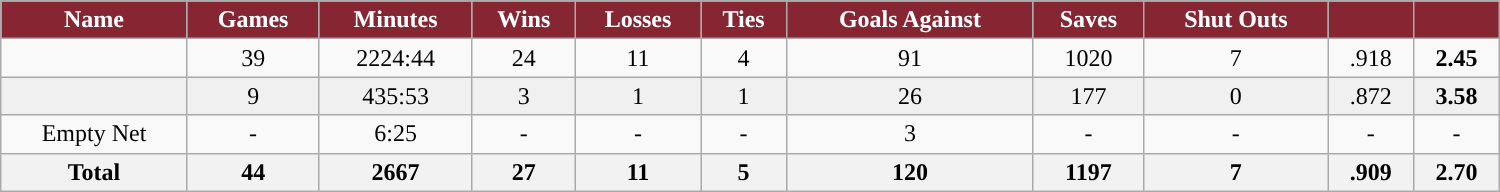<table class="wikitable sortable" width ="1000">
<tr align="center">
<th style="color:white; background:#862633; ">Name</th>
<th style="color:white; background:#862633; ">Games</th>
<th style="color:white; background:#862633; ">Minutes</th>
<th style="color:white; background:#862633; ">Wins</th>
<th style="color:white; background:#862633; ">Losses</th>
<th style="color:white; background:#862633; ">Ties</th>
<th style="color:white; background:#862633; ">Goals Against</th>
<th style="color:white; background:#862633; ">Saves</th>
<th style="color:white; background:#862633; ">Shut Outs</th>
<th style="color:white; background:#862633; "><a href='#'></a></th>
<th style="color:white; background:#862633; "><a href='#'></a></th>
</tr>
<tr align="center" bgcolor="">
<td></td>
<td>39</td>
<td>2224:44</td>
<td>24</td>
<td>11</td>
<td>4</td>
<td>91</td>
<td>1020</td>
<td>7</td>
<td>.918</td>
<td><strong>2.45</strong></td>
</tr>
<tr align="center" bgcolor="f0f0f0">
<td></td>
<td>9</td>
<td>435:53</td>
<td>3</td>
<td>1</td>
<td>1</td>
<td>26</td>
<td>177</td>
<td>0</td>
<td>.872</td>
<td><strong>3.58</strong></td>
</tr>
<tr align="center" bgcolor="">
<td>Empty Net</td>
<td>-</td>
<td>6:25</td>
<td>-</td>
<td>-</td>
<td>-</td>
<td>3</td>
<td>-</td>
<td>-</td>
<td>-</td>
<td>-</td>
</tr>
<tr>
<th>Total</th>
<th>44</th>
<th>2667</th>
<th>27</th>
<th>11</th>
<th>5</th>
<th>120</th>
<th>1197</th>
<th>7</th>
<th>.909</th>
<th>2.70</th>
</tr>
</table>
